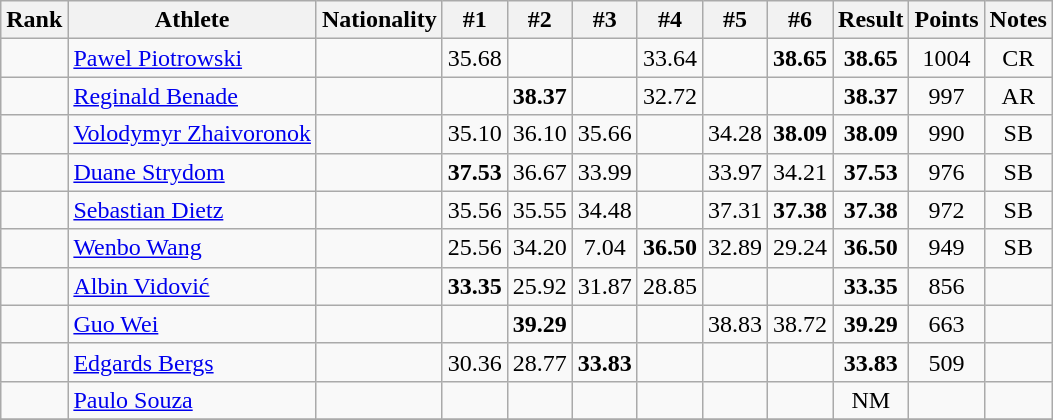<table class="wikitable sortable" style="text-align:center">
<tr>
<th>Rank</th>
<th>Athlete</th>
<th>Nationality</th>
<th>#1</th>
<th>#2</th>
<th>#3</th>
<th>#4</th>
<th>#5</th>
<th>#6</th>
<th>Result</th>
<th>Points</th>
<th>Notes</th>
</tr>
<tr>
<td></td>
<td align=left><a href='#'>Pawel Piotrowski</a></td>
<td align=left></td>
<td>35.68</td>
<td></td>
<td></td>
<td>33.64</td>
<td></td>
<td><strong>38.65</strong></td>
<td><strong>38.65</strong></td>
<td>1004</td>
<td>CR</td>
</tr>
<tr>
<td></td>
<td align=left><a href='#'>Reginald Benade</a></td>
<td align=left></td>
<td></td>
<td><strong>38.37</strong></td>
<td></td>
<td>32.72</td>
<td></td>
<td></td>
<td><strong>38.37</strong></td>
<td>997</td>
<td>AR</td>
</tr>
<tr>
<td></td>
<td align=left><a href='#'>Volodymyr Zhaivoronok</a></td>
<td align=left></td>
<td>35.10</td>
<td>36.10</td>
<td>35.66</td>
<td></td>
<td>34.28</td>
<td><strong>38.09</strong></td>
<td><strong>38.09</strong></td>
<td>990</td>
<td>SB</td>
</tr>
<tr>
<td></td>
<td align=left><a href='#'>Duane Strydom</a></td>
<td align=left></td>
<td><strong>37.53</strong></td>
<td>36.67</td>
<td>33.99</td>
<td></td>
<td>33.97</td>
<td>34.21</td>
<td><strong>37.53</strong></td>
<td>976</td>
<td>SB</td>
</tr>
<tr>
<td></td>
<td align=left><a href='#'>Sebastian Dietz</a></td>
<td align=left></td>
<td>35.56</td>
<td>35.55</td>
<td>34.48</td>
<td></td>
<td>37.31</td>
<td><strong>37.38</strong></td>
<td><strong>37.38</strong></td>
<td>972</td>
<td>SB</td>
</tr>
<tr>
<td></td>
<td align=left><a href='#'>Wenbo Wang</a></td>
<td align=left></td>
<td>25.56</td>
<td>34.20</td>
<td>7.04</td>
<td><strong>36.50</strong></td>
<td>32.89</td>
<td>29.24</td>
<td><strong>36.50</strong></td>
<td>949</td>
<td>SB</td>
</tr>
<tr>
<td></td>
<td align=left><a href='#'>Albin Vidović</a></td>
<td align=left></td>
<td><strong>33.35</strong></td>
<td>25.92</td>
<td>31.87</td>
<td>28.85</td>
<td></td>
<td></td>
<td><strong>33.35</strong></td>
<td>856</td>
<td></td>
</tr>
<tr>
<td></td>
<td align=left><a href='#'>Guo Wei</a></td>
<td align=left></td>
<td></td>
<td><strong>39.29</strong></td>
<td></td>
<td></td>
<td>38.83</td>
<td>38.72</td>
<td><strong>39.29</strong></td>
<td>663</td>
<td></td>
</tr>
<tr>
<td></td>
<td align=left><a href='#'>Edgards Bergs</a></td>
<td align=left></td>
<td>30.36</td>
<td>28.77</td>
<td><strong>33.83</strong></td>
<td></td>
<td></td>
<td></td>
<td><strong>33.83</strong></td>
<td>509</td>
<td></td>
</tr>
<tr>
<td></td>
<td align=left><a href='#'>Paulo Souza</a></td>
<td align=left></td>
<td></td>
<td></td>
<td></td>
<td></td>
<td></td>
<td></td>
<td>NM</td>
<td></td>
<td></td>
</tr>
<tr>
</tr>
</table>
